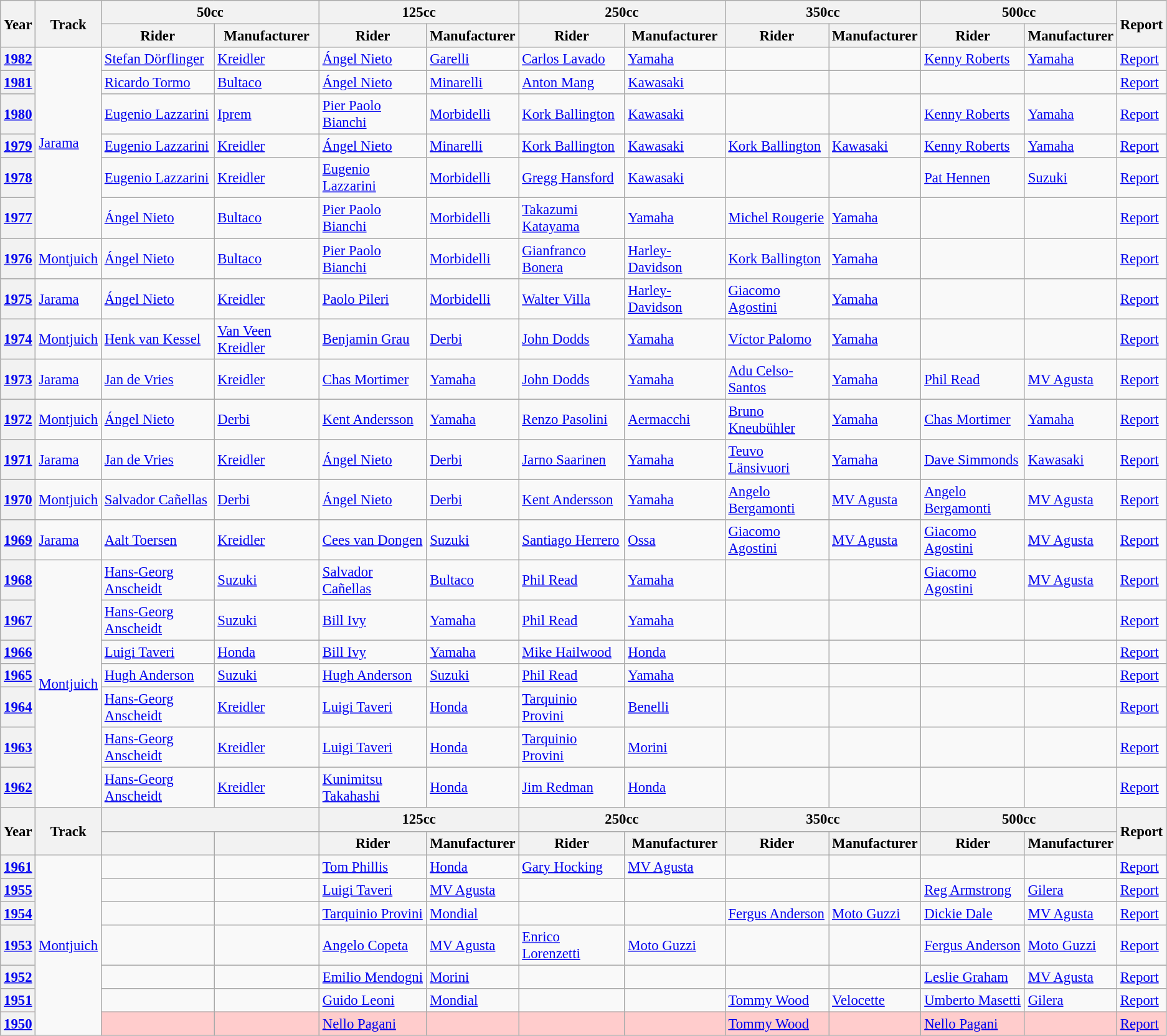<table class="wikitable" style="font-size: 95%;">
<tr>
<th rowspan=2>Year</th>
<th rowspan=2>Track</th>
<th colspan=2>50cc</th>
<th colspan=2>125cc</th>
<th colspan=2>250cc</th>
<th colspan=2>350cc</th>
<th colspan=2>500cc</th>
<th rowspan=2>Report</th>
</tr>
<tr>
<th>Rider</th>
<th>Manufacturer</th>
<th>Rider</th>
<th>Manufacturer</th>
<th>Rider</th>
<th>Manufacturer</th>
<th>Rider</th>
<th>Manufacturer</th>
<th>Rider</th>
<th>Manufacturer</th>
</tr>
<tr>
<th><a href='#'>1982</a></th>
<td rowspan="6"><a href='#'>Jarama</a></td>
<td> <a href='#'>Stefan Dörflinger</a></td>
<td><a href='#'>Kreidler</a></td>
<td> <a href='#'>Ángel Nieto</a></td>
<td><a href='#'>Garelli</a></td>
<td> <a href='#'>Carlos Lavado</a></td>
<td><a href='#'>Yamaha</a></td>
<td></td>
<td></td>
<td> <a href='#'>Kenny Roberts</a></td>
<td><a href='#'>Yamaha</a></td>
<td><a href='#'>Report</a></td>
</tr>
<tr>
<th><a href='#'>1981</a></th>
<td> <a href='#'>Ricardo Tormo</a></td>
<td><a href='#'>Bultaco</a></td>
<td> <a href='#'>Ángel Nieto</a></td>
<td><a href='#'>Minarelli</a></td>
<td> <a href='#'>Anton Mang</a></td>
<td><a href='#'>Kawasaki</a></td>
<td></td>
<td></td>
<td></td>
<td></td>
<td><a href='#'>Report</a></td>
</tr>
<tr>
<th><a href='#'>1980</a></th>
<td> <a href='#'>Eugenio Lazzarini</a></td>
<td><a href='#'>Iprem</a></td>
<td> <a href='#'>Pier Paolo Bianchi</a></td>
<td><a href='#'>Morbidelli</a></td>
<td> <a href='#'>Kork Ballington</a></td>
<td><a href='#'>Kawasaki</a></td>
<td></td>
<td></td>
<td> <a href='#'>Kenny Roberts</a></td>
<td><a href='#'>Yamaha</a></td>
<td><a href='#'>Report</a></td>
</tr>
<tr>
<th><a href='#'>1979</a></th>
<td> <a href='#'>Eugenio Lazzarini</a></td>
<td><a href='#'>Kreidler</a></td>
<td> <a href='#'>Ángel Nieto</a></td>
<td><a href='#'>Minarelli</a></td>
<td> <a href='#'>Kork Ballington</a></td>
<td><a href='#'>Kawasaki</a></td>
<td> <a href='#'>Kork Ballington</a></td>
<td><a href='#'>Kawasaki</a></td>
<td> <a href='#'>Kenny Roberts</a></td>
<td><a href='#'>Yamaha</a></td>
<td><a href='#'>Report</a></td>
</tr>
<tr>
<th><a href='#'>1978</a></th>
<td> <a href='#'>Eugenio Lazzarini</a></td>
<td><a href='#'>Kreidler</a></td>
<td> <a href='#'>Eugenio Lazzarini</a></td>
<td><a href='#'>Morbidelli</a></td>
<td> <a href='#'>Gregg Hansford</a></td>
<td><a href='#'>Kawasaki</a></td>
<td></td>
<td></td>
<td> <a href='#'>Pat Hennen</a></td>
<td><a href='#'>Suzuki</a></td>
<td><a href='#'>Report</a></td>
</tr>
<tr>
<th><a href='#'>1977</a></th>
<td> <a href='#'>Ángel Nieto</a></td>
<td><a href='#'>Bultaco</a></td>
<td> <a href='#'>Pier Paolo Bianchi</a></td>
<td><a href='#'>Morbidelli</a></td>
<td> <a href='#'>Takazumi Katayama</a></td>
<td><a href='#'>Yamaha</a></td>
<td> <a href='#'>Michel Rougerie</a></td>
<td><a href='#'>Yamaha</a></td>
<td></td>
<td></td>
<td><a href='#'>Report</a></td>
</tr>
<tr>
<th><a href='#'>1976</a></th>
<td><a href='#'>Montjuich</a></td>
<td> <a href='#'>Ángel Nieto</a></td>
<td><a href='#'>Bultaco</a></td>
<td> <a href='#'>Pier Paolo Bianchi</a></td>
<td><a href='#'>Morbidelli</a></td>
<td> <a href='#'>Gianfranco Bonera</a></td>
<td><a href='#'>Harley-Davidson</a></td>
<td> <a href='#'>Kork Ballington</a></td>
<td><a href='#'>Yamaha</a></td>
<td></td>
<td></td>
<td><a href='#'>Report</a></td>
</tr>
<tr>
<th><a href='#'>1975</a></th>
<td><a href='#'>Jarama</a></td>
<td> <a href='#'>Ángel Nieto</a></td>
<td><a href='#'>Kreidler</a></td>
<td> <a href='#'>Paolo Pileri</a></td>
<td><a href='#'>Morbidelli</a></td>
<td> <a href='#'>Walter Villa</a></td>
<td><a href='#'>Harley-Davidson</a></td>
<td> <a href='#'>Giacomo Agostini</a></td>
<td><a href='#'>Yamaha</a></td>
<td></td>
<td></td>
<td><a href='#'>Report</a></td>
</tr>
<tr>
<th><a href='#'>1974</a></th>
<td><a href='#'>Montjuich</a></td>
<td> <a href='#'>Henk van Kessel</a></td>
<td><a href='#'>Van Veen</a> <a href='#'>Kreidler</a></td>
<td> <a href='#'>Benjamin Grau</a></td>
<td><a href='#'>Derbi</a></td>
<td> <a href='#'>John Dodds</a></td>
<td><a href='#'>Yamaha</a></td>
<td> <a href='#'>Víctor Palomo</a></td>
<td><a href='#'>Yamaha</a></td>
<td></td>
<td></td>
<td><a href='#'>Report</a></td>
</tr>
<tr>
<th><a href='#'>1973</a></th>
<td><a href='#'>Jarama</a></td>
<td> <a href='#'>Jan de Vries</a></td>
<td><a href='#'>Kreidler</a></td>
<td> <a href='#'>Chas Mortimer</a></td>
<td><a href='#'>Yamaha</a></td>
<td> <a href='#'>John Dodds</a></td>
<td><a href='#'>Yamaha</a></td>
<td> <a href='#'>Adu Celso-Santos</a></td>
<td><a href='#'>Yamaha</a></td>
<td> <a href='#'>Phil Read</a></td>
<td><a href='#'>MV Agusta</a></td>
<td><a href='#'>Report</a></td>
</tr>
<tr>
<th><a href='#'>1972</a></th>
<td><a href='#'>Montjuich</a></td>
<td> <a href='#'>Ángel Nieto</a></td>
<td><a href='#'>Derbi</a></td>
<td> <a href='#'>Kent Andersson</a></td>
<td><a href='#'>Yamaha</a></td>
<td> <a href='#'>Renzo Pasolini</a></td>
<td><a href='#'>Aermacchi</a></td>
<td> <a href='#'>Bruno Kneubühler</a></td>
<td><a href='#'>Yamaha</a></td>
<td> <a href='#'>Chas Mortimer</a></td>
<td><a href='#'>Yamaha</a></td>
<td><a href='#'>Report</a></td>
</tr>
<tr>
<th><a href='#'>1971</a></th>
<td><a href='#'>Jarama</a></td>
<td> <a href='#'>Jan de Vries</a></td>
<td><a href='#'>Kreidler</a></td>
<td> <a href='#'>Ángel Nieto</a></td>
<td><a href='#'>Derbi</a></td>
<td> <a href='#'>Jarno Saarinen</a></td>
<td><a href='#'>Yamaha</a></td>
<td> <a href='#'>Teuvo Länsivuori</a></td>
<td><a href='#'>Yamaha</a></td>
<td> <a href='#'>Dave Simmonds</a></td>
<td><a href='#'>Kawasaki</a></td>
<td><a href='#'>Report</a></td>
</tr>
<tr>
<th><a href='#'>1970</a></th>
<td><a href='#'>Montjuich</a></td>
<td> <a href='#'>Salvador Cañellas</a></td>
<td><a href='#'>Derbi</a></td>
<td> <a href='#'>Ángel Nieto</a></td>
<td><a href='#'>Derbi</a></td>
<td> <a href='#'>Kent Andersson</a></td>
<td><a href='#'>Yamaha</a></td>
<td> <a href='#'>Angelo Bergamonti</a></td>
<td><a href='#'>MV Agusta</a></td>
<td> <a href='#'>Angelo Bergamonti</a></td>
<td><a href='#'>MV Agusta</a></td>
<td><a href='#'>Report</a></td>
</tr>
<tr>
<th><a href='#'>1969</a></th>
<td><a href='#'>Jarama</a></td>
<td> <a href='#'>Aalt Toersen</a></td>
<td><a href='#'>Kreidler</a></td>
<td> <a href='#'>Cees van Dongen</a></td>
<td><a href='#'>Suzuki</a></td>
<td> <a href='#'>Santiago Herrero</a></td>
<td><a href='#'>Ossa</a></td>
<td> <a href='#'>Giacomo Agostini</a></td>
<td><a href='#'>MV Agusta</a></td>
<td> <a href='#'>Giacomo Agostini</a></td>
<td><a href='#'>MV Agusta</a></td>
<td><a href='#'>Report</a></td>
</tr>
<tr>
<th><a href='#'>1968</a></th>
<td rowspan="7"><a href='#'>Montjuich</a></td>
<td> <a href='#'>Hans-Georg Anscheidt</a></td>
<td><a href='#'>Suzuki</a></td>
<td> <a href='#'>Salvador Cañellas</a></td>
<td><a href='#'>Bultaco</a></td>
<td> <a href='#'>Phil Read</a></td>
<td><a href='#'>Yamaha</a></td>
<td></td>
<td></td>
<td> <a href='#'>Giacomo Agostini</a></td>
<td><a href='#'>MV Agusta</a></td>
<td><a href='#'>Report</a></td>
</tr>
<tr>
<th><a href='#'>1967</a></th>
<td> <a href='#'>Hans-Georg Anscheidt</a></td>
<td><a href='#'>Suzuki</a></td>
<td> <a href='#'>Bill Ivy</a></td>
<td><a href='#'>Yamaha</a></td>
<td> <a href='#'>Phil Read</a></td>
<td><a href='#'>Yamaha</a></td>
<td></td>
<td></td>
<td></td>
<td></td>
<td><a href='#'>Report</a></td>
</tr>
<tr>
<th><a href='#'>1966</a></th>
<td> <a href='#'>Luigi Taveri</a></td>
<td><a href='#'>Honda</a></td>
<td> <a href='#'>Bill Ivy</a></td>
<td><a href='#'>Yamaha</a></td>
<td> <a href='#'>Mike Hailwood</a></td>
<td><a href='#'>Honda</a></td>
<td></td>
<td></td>
<td></td>
<td></td>
<td><a href='#'>Report</a></td>
</tr>
<tr>
<th><a href='#'>1965</a></th>
<td> <a href='#'>Hugh Anderson</a></td>
<td><a href='#'>Suzuki</a></td>
<td> <a href='#'>Hugh Anderson</a></td>
<td><a href='#'>Suzuki</a></td>
<td> <a href='#'>Phil Read</a></td>
<td><a href='#'>Yamaha</a></td>
<td></td>
<td></td>
<td></td>
<td></td>
<td><a href='#'>Report</a></td>
</tr>
<tr>
<th><a href='#'>1964</a></th>
<td> <a href='#'>Hans-Georg Anscheidt</a></td>
<td><a href='#'>Kreidler</a></td>
<td> <a href='#'>Luigi Taveri</a></td>
<td><a href='#'>Honda</a></td>
<td> <a href='#'>Tarquinio Provini</a></td>
<td><a href='#'>Benelli</a></td>
<td></td>
<td></td>
<td></td>
<td></td>
<td><a href='#'>Report</a></td>
</tr>
<tr>
<th><a href='#'>1963</a></th>
<td> <a href='#'>Hans-Georg Anscheidt</a></td>
<td><a href='#'>Kreidler</a></td>
<td> <a href='#'>Luigi Taveri</a></td>
<td><a href='#'>Honda</a></td>
<td> <a href='#'>Tarquinio Provini</a></td>
<td><a href='#'>Morini</a></td>
<td></td>
<td></td>
<td></td>
<td></td>
<td><a href='#'>Report</a></td>
</tr>
<tr>
<th><a href='#'>1962</a></th>
<td> <a href='#'>Hans-Georg Anscheidt</a></td>
<td><a href='#'>Kreidler</a></td>
<td> <a href='#'>Kunimitsu Takahashi</a></td>
<td><a href='#'>Honda</a></td>
<td> <a href='#'>Jim Redman</a></td>
<td><a href='#'>Honda</a></td>
<td></td>
<td></td>
<td></td>
<td></td>
<td><a href='#'>Report</a></td>
</tr>
<tr>
<th rowspan=2>Year</th>
<th rowspan=2>Track</th>
<th colspan=2></th>
<th colspan=2>125cc</th>
<th colspan=2>250cc</th>
<th colspan=2>350cc</th>
<th colspan=2>500cc</th>
<th rowspan=2>Report</th>
</tr>
<tr>
<th></th>
<th></th>
<th>Rider</th>
<th>Manufacturer</th>
<th>Rider</th>
<th>Manufacturer</th>
<th>Rider</th>
<th>Manufacturer</th>
<th>Rider</th>
<th>Manufacturer</th>
</tr>
<tr>
<th><a href='#'>1961</a></th>
<td rowspan="7"><a href='#'>Montjuich</a></td>
<td></td>
<td></td>
<td> <a href='#'>Tom Phillis</a></td>
<td><a href='#'>Honda</a></td>
<td> <a href='#'>Gary Hocking</a></td>
<td><a href='#'>MV Agusta</a></td>
<td></td>
<td></td>
<td></td>
<td></td>
<td><a href='#'>Report</a></td>
</tr>
<tr>
<th><a href='#'>1955</a></th>
<td></td>
<td></td>
<td> <a href='#'>Luigi Taveri</a></td>
<td><a href='#'>MV Agusta</a></td>
<td></td>
<td></td>
<td></td>
<td></td>
<td> <a href='#'>Reg Armstrong</a></td>
<td><a href='#'>Gilera</a></td>
<td><a href='#'>Report</a></td>
</tr>
<tr>
<th><a href='#'>1954</a></th>
<td></td>
<td></td>
<td> <a href='#'>Tarquinio Provini</a></td>
<td><a href='#'>Mondial</a></td>
<td></td>
<td></td>
<td> <a href='#'>Fergus Anderson</a></td>
<td><a href='#'>Moto Guzzi</a></td>
<td> <a href='#'>Dickie Dale</a></td>
<td><a href='#'>MV Agusta</a></td>
<td><a href='#'>Report</a></td>
</tr>
<tr>
<th><a href='#'>1953</a></th>
<td></td>
<td></td>
<td> <a href='#'>Angelo Copeta</a></td>
<td><a href='#'>MV Agusta</a></td>
<td> <a href='#'>Enrico Lorenzetti</a></td>
<td><a href='#'>Moto Guzzi</a></td>
<td></td>
<td></td>
<td> <a href='#'>Fergus Anderson</a></td>
<td><a href='#'>Moto Guzzi</a></td>
<td><a href='#'>Report</a></td>
</tr>
<tr>
<th><a href='#'>1952</a></th>
<td></td>
<td></td>
<td> <a href='#'>Emilio Mendogni</a></td>
<td><a href='#'>Morini</a></td>
<td></td>
<td></td>
<td></td>
<td></td>
<td> <a href='#'>Leslie Graham</a></td>
<td><a href='#'>MV Agusta</a></td>
<td><a href='#'>Report</a></td>
</tr>
<tr>
<th><a href='#'>1951</a></th>
<td></td>
<td></td>
<td> <a href='#'>Guido Leoni</a></td>
<td><a href='#'>Mondial</a></td>
<td></td>
<td></td>
<td> <a href='#'>Tommy Wood</a></td>
<td><a href='#'>Velocette</a></td>
<td> <a href='#'>Umberto Masetti</a></td>
<td><a href='#'>Gilera</a></td>
<td><a href='#'>Report</a></td>
</tr>
<tr style="background:#FFCCCC;">
<th><a href='#'>1950</a></th>
<td></td>
<td></td>
<td> <a href='#'>Nello Pagani</a></td>
<td></td>
<td></td>
<td></td>
<td> <a href='#'>Tommy Wood</a></td>
<td></td>
<td> <a href='#'>Nello Pagani</a></td>
<td></td>
<td><a href='#'>Report</a></td>
</tr>
</table>
